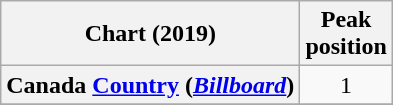<table class="wikitable sortable plainrowheaders" style="text-align:center;">
<tr>
<th>Chart (2019)</th>
<th>Peak <br> position</th>
</tr>
<tr>
<th scope="row">Canada <a href='#'>Country</a> (<a href='#'><em>Billboard</em></a>)</th>
<td>1</td>
</tr>
<tr>
</tr>
</table>
